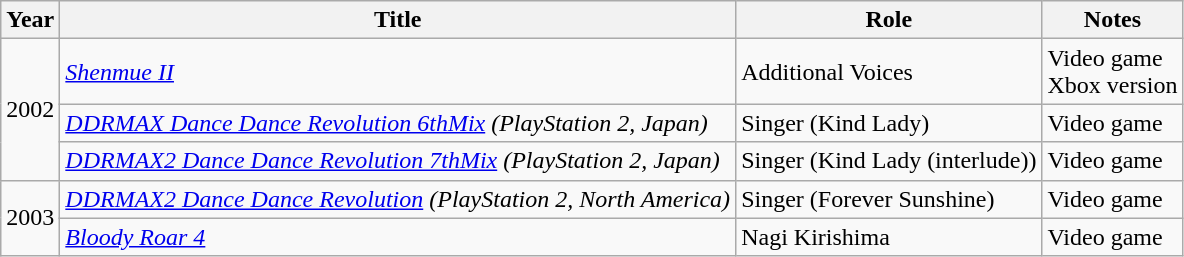<table class="wikitable">
<tr>
<th>Year</th>
<th>Title</th>
<th>Role</th>
<th>Notes</th>
</tr>
<tr>
<td rowspan="3">2002</td>
<td><em><a href='#'>Shenmue II</a></em></td>
<td>Additional Voices</td>
<td>Video game<br>Xbox version</td>
</tr>
<tr>
<td><em><a href='#'>DDRMAX Dance Dance Revolution 6thMix</a> (PlayStation 2, Japan)</em></td>
<td>Singer (Kind Lady)</td>
<td>Video game</td>
</tr>
<tr>
<td><em><a href='#'>DDRMAX2 Dance Dance Revolution 7thMix</a> (PlayStation 2, Japan)</em></td>
<td>Singer (Kind Lady (interlude))</td>
<td>Video game</td>
</tr>
<tr>
<td rowspan="2">2003</td>
<td><em><a href='#'>DDRMAX2 Dance Dance Revolution</a> (PlayStation 2, North America)</em></td>
<td>Singer (Forever Sunshine)</td>
<td>Video game</td>
</tr>
<tr>
<td><em><a href='#'>Bloody Roar 4</a></em></td>
<td>Nagi Kirishima</td>
<td>Video game</td>
</tr>
</table>
